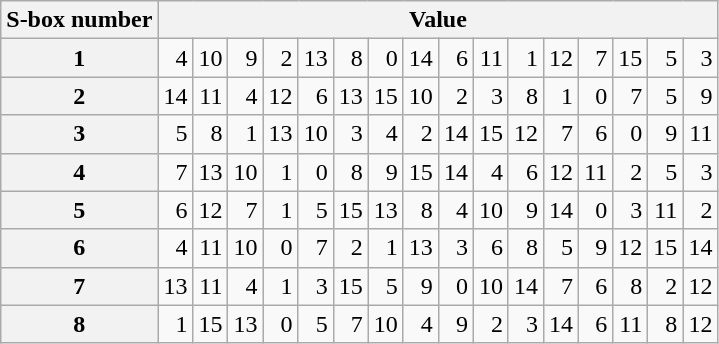<table class="wikitable" style="text-align: right">
<tr>
<th>S-box number</th>
<th colspan=16>Value</th>
</tr>
<tr>
<th>1</th>
<td>4</td>
<td>10</td>
<td>9</td>
<td>2</td>
<td>13</td>
<td>8</td>
<td>0</td>
<td>14</td>
<td>6</td>
<td>11</td>
<td>1</td>
<td>12</td>
<td>7</td>
<td>15</td>
<td>5</td>
<td>3</td>
</tr>
<tr>
<th>2</th>
<td>14</td>
<td>11</td>
<td>4</td>
<td>12</td>
<td>6</td>
<td>13</td>
<td>15</td>
<td>10</td>
<td>2</td>
<td>3</td>
<td>8</td>
<td>1</td>
<td>0</td>
<td>7</td>
<td>5</td>
<td>9</td>
</tr>
<tr>
<th>3</th>
<td>5</td>
<td>8</td>
<td>1</td>
<td>13</td>
<td>10</td>
<td>3</td>
<td>4</td>
<td>2</td>
<td>14</td>
<td>15</td>
<td>12</td>
<td>7</td>
<td>6</td>
<td>0</td>
<td>9</td>
<td>11</td>
</tr>
<tr>
<th>4</th>
<td>7</td>
<td>13</td>
<td>10</td>
<td>1</td>
<td>0</td>
<td>8</td>
<td>9</td>
<td>15</td>
<td>14</td>
<td>4</td>
<td>6</td>
<td>12</td>
<td>11</td>
<td>2</td>
<td>5</td>
<td>3</td>
</tr>
<tr>
<th>5</th>
<td>6</td>
<td>12</td>
<td>7</td>
<td>1</td>
<td>5</td>
<td>15</td>
<td>13</td>
<td>8</td>
<td>4</td>
<td>10</td>
<td>9</td>
<td>14</td>
<td>0</td>
<td>3</td>
<td>11</td>
<td>2</td>
</tr>
<tr>
<th>6</th>
<td>4</td>
<td>11</td>
<td>10</td>
<td>0</td>
<td>7</td>
<td>2</td>
<td>1</td>
<td>13</td>
<td>3</td>
<td>6</td>
<td>8</td>
<td>5</td>
<td>9</td>
<td>12</td>
<td>15</td>
<td>14</td>
</tr>
<tr>
<th>7</th>
<td>13</td>
<td>11</td>
<td>4</td>
<td>1</td>
<td>3</td>
<td>15</td>
<td>5</td>
<td>9</td>
<td>0</td>
<td>10</td>
<td>14</td>
<td>7</td>
<td>6</td>
<td>8</td>
<td>2</td>
<td>12</td>
</tr>
<tr>
<th>8</th>
<td>1</td>
<td>15</td>
<td>13</td>
<td>0</td>
<td>5</td>
<td>7</td>
<td>10</td>
<td>4</td>
<td>9</td>
<td>2</td>
<td>3</td>
<td>14</td>
<td>6</td>
<td>11</td>
<td>8</td>
<td>12</td>
</tr>
</table>
